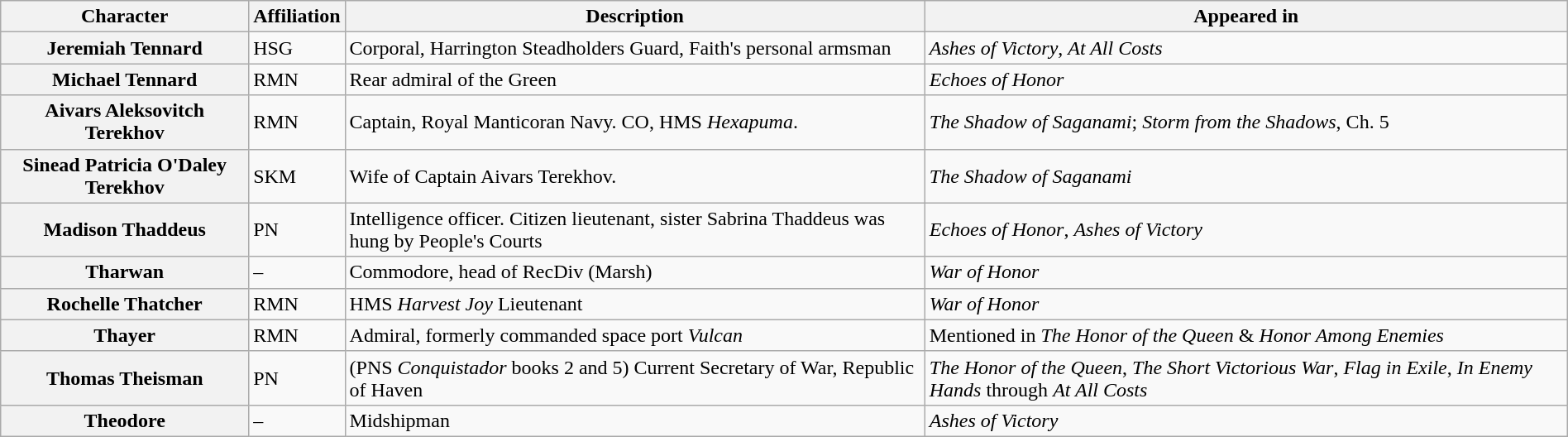<table class="wikitable" style="width: 100%">
<tr>
<th>Character</th>
<th>Affiliation</th>
<th>Description</th>
<th>Appeared in</th>
</tr>
<tr>
<th>Jeremiah Tennard</th>
<td>HSG</td>
<td>Corporal, Harrington Steadholders Guard, Faith's personal armsman</td>
<td><em>Ashes of Victory</em>, <em>At All Costs</em></td>
</tr>
<tr>
<th>Michael Tennard</th>
<td>RMN</td>
<td>Rear admiral of the Green</td>
<td><em>Echoes of Honor</em></td>
</tr>
<tr>
<th>Aivars Aleksovitch Terekhov</th>
<td>RMN</td>
<td>Captain, Royal Manticoran Navy. CO, HMS <em>Hexapuma</em>.</td>
<td><em>The Shadow of Saganami</em>; <em>Storm from the Shadows</em>, Ch. 5</td>
</tr>
<tr>
<th>Sinead Patricia O'Daley Terekhov</th>
<td>SKM</td>
<td>Wife of Captain Aivars Terekhov.</td>
<td><em>The Shadow of Saganami</em></td>
</tr>
<tr>
<th>Madison Thaddeus</th>
<td>PN</td>
<td>Intelligence officer. Citizen lieutenant, sister Sabrina Thaddeus was hung by People's Courts</td>
<td><em>Echoes of Honor</em>, <em>Ashes of Victory</em></td>
</tr>
<tr>
<th>Tharwan</th>
<td>–</td>
<td>Commodore, head of RecDiv (Marsh)</td>
<td><em>War of Honor</em></td>
</tr>
<tr>
<th>Rochelle Thatcher</th>
<td>RMN</td>
<td>HMS <em>Harvest Joy</em> Lieutenant</td>
<td><em>War of Honor</em></td>
</tr>
<tr>
<th>Thayer</th>
<td>RMN</td>
<td>Admiral, formerly commanded space port <em>Vulcan</em></td>
<td>Mentioned in <em>The Honor of the Queen</em> & <em>Honor Among Enemies</em></td>
</tr>
<tr>
<th>Thomas Theisman</th>
<td>PN</td>
<td>(PNS <em>Conquistador</em> books 2 and 5) Current Secretary of War, Republic of Haven</td>
<td><em>The Honor of the Queen</em>, <em>The Short Victorious War</em>, <em>Flag in Exile</em>, <em>In Enemy Hands</em> through <em>At All Costs</em></td>
</tr>
<tr>
<th>Theodore</th>
<td>–</td>
<td>Midshipman</td>
<td><em>Ashes of Victory</em></td>
</tr>
</table>
